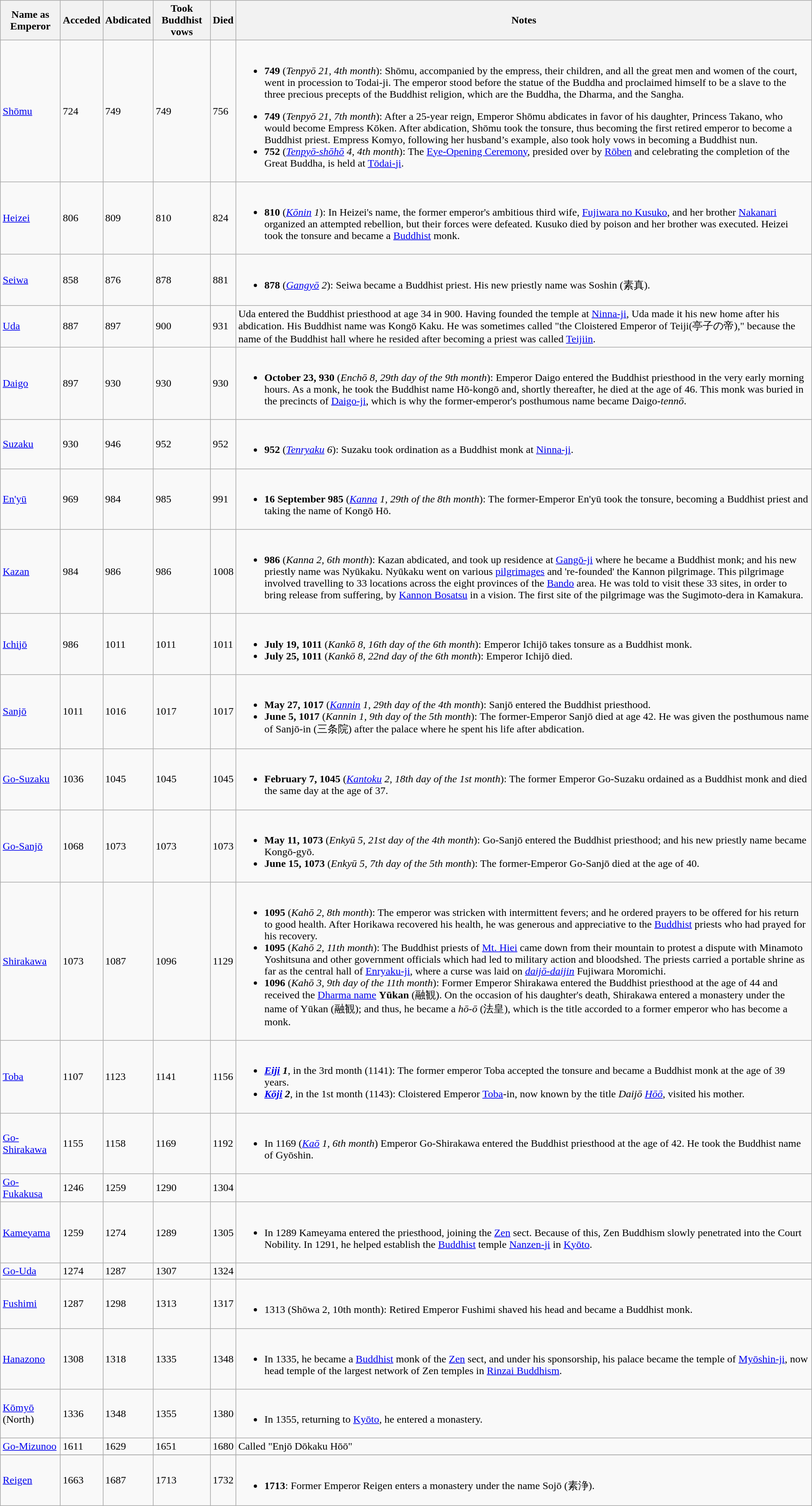<table class="wikitable">
<tr>
<th>Name as Emperor</th>
<th>Acceded</th>
<th>Abdicated</th>
<th>Took Buddhist vows</th>
<th>Died</th>
<th>Notes</th>
</tr>
<tr>
<td><a href='#'>Shōmu</a></td>
<td>724</td>
<td>749</td>
<td>749</td>
<td>756</td>
<td><br><ul><li><strong>749</strong> (<em>Tenpyō 21, 4th month</em>): Shōmu, accompanied by the empress, their children, and all the great men and women of the court, went in procession to Todai-ji.  The emperor stood before the statue of the Buddha and proclaimed himself to be a slave to the three precious precepts of the Buddhist religion, which are the Buddha, the Dharma, and the Sangha.</li></ul><ul><li><strong>749</strong> (<em>Tenpyō 21, 7th month</em>): After a 25-year reign, Emperor Shōmu abdicates in favor of his daughter, Princess Takano, who would become Empress Kōken.  After abdication, Shōmu took the tonsure, thus becoming the first retired emperor to become a Buddhist priest.  Empress Komyo, following her husband’s example, also took holy vows in becoming a Buddhist nun.</li><li><strong>752</strong> (<em><a href='#'>Tenpyō-shōhō</a> 4, 4th month</em>): The <a href='#'>Eye-Opening Ceremony</a>, presided over by <a href='#'>Rōben</a> and celebrating the completion of the Great Buddha, is held at <a href='#'>Tōdai-ji</a>.</li></ul></td>
</tr>
<tr>
<td><a href='#'>Heizei</a></td>
<td>806</td>
<td>809</td>
<td>810</td>
<td>824</td>
<td><br><ul><li><strong>810</strong> (<em><a href='#'>Kōnin</a> 1</em>): In Heizei's name, the former emperor's ambitious third wife, <a href='#'>Fujiwara no Kusuko</a>, and her brother <a href='#'>Nakanari</a> organized an attempted rebellion, but their forces were defeated. Kusuko died by poison and her brother was executed. Heizei took the tonsure and became a <a href='#'>Buddhist</a> monk.</li></ul></td>
</tr>
<tr>
<td><a href='#'>Seiwa</a></td>
<td>858</td>
<td>876</td>
<td>878</td>
<td>881</td>
<td><br><ul><li><strong>878</strong> (<em><a href='#'>Gangyō</a> 2</em>):  Seiwa became a Buddhist priest.  His new priestly name was Soshin (素真).</li></ul></td>
</tr>
<tr>
<td><a href='#'>Uda</a></td>
<td>887</td>
<td>897</td>
<td>900</td>
<td>931</td>
<td>Uda entered the Buddhist priesthood at age 34 in 900. Having founded the temple at <a href='#'>Ninna-ji</a>, Uda made it his new home after his abdication. His Buddhist name was Kongō Kaku.  He was sometimes called "the Cloistered Emperor of Teiji(亭子の帝)," because the name of the Buddhist hall where he resided after becoming a priest was called <a href='#'>Teijiin</a>.</td>
</tr>
<tr>
<td><a href='#'>Daigo</a></td>
<td>897</td>
<td>930</td>
<td>930</td>
<td>930</td>
<td><br><ul><li><strong>October 23, 930</strong> (<em>Enchō 8, 29th day of the 9th month</em>): Emperor Daigo entered the Buddhist priesthood in the very early morning hours.  As a monk, he took the Buddhist name Hō-kongō and, shortly thereafter, he died at the age of 46.  This monk was buried in the precincts of <a href='#'>Daigo-ji</a>, which is why the former-emperor's posthumous name became Daigo<em>-tennō</em>.</li></ul></td>
</tr>
<tr>
<td><a href='#'>Suzaku</a></td>
<td>930</td>
<td>946</td>
<td>952</td>
<td>952</td>
<td><br><ul><li><strong>952</strong> (<em><a href='#'>Tenryaku</a> 6</em>): Suzaku took ordination as a Buddhist monk at <a href='#'>Ninna-ji</a>.</li></ul></td>
</tr>
<tr>
<td><a href='#'>En'yū</a></td>
<td>969</td>
<td>984</td>
<td>985</td>
<td>991</td>
<td><br><ul><li><strong>16 September 985</strong> (<em><a href='#'>Kanna</a> 1, 29th of the 8th month</em>): The former-Emperor En'yū took the tonsure, becoming a Buddhist priest and taking the name of Kongō Hō.</li></ul></td>
</tr>
<tr>
<td><a href='#'>Kazan</a></td>
<td>984</td>
<td>986</td>
<td>986</td>
<td>1008</td>
<td><br><ul><li><strong>986</strong> (<em>Kanna 2, 6th month</em>): Kazan abdicated, and took up residence at <a href='#'>Gangō-ji</a> where he became a Buddhist monk; and his new priestly name was Nyūkaku. Nyūkaku went on various <a href='#'>pilgrimages</a> and 're-founded' the Kannon pilgrimage. This pilgrimage involved travelling to 33 locations across the eight provinces of the <a href='#'>Bando</a> area. He was told to visit these 33 sites, in order to bring release from suffering, by <a href='#'>Kannon Bosatsu</a> in a vision. The first site of the pilgrimage was the Sugimoto-dera in Kamakura.</li></ul></td>
</tr>
<tr>
<td><a href='#'>Ichijō</a></td>
<td>986</td>
<td>1011</td>
<td>1011</td>
<td>1011</td>
<td><br><ul><li><strong>July 19, 1011</strong> (<em>Kankō 8, 16th day of the 6th month</em>): Emperor Ichijō takes tonsure as a Buddhist monk.</li><li><strong>July 25, 1011</strong> (<em>Kankō 8, 22nd day of the 6th month</em>): Emperor Ichijō died.</li></ul></td>
</tr>
<tr>
<td><a href='#'>Sanjō</a></td>
<td>1011</td>
<td>1016</td>
<td>1017</td>
<td>1017</td>
<td><br><ul><li><strong>May 27, 1017</strong> (<em><a href='#'>Kannin</a> 1, 29th day of the 4th month</em>): Sanjō entered the Buddhist priesthood.</li><li><strong>June 5, 1017</strong> (<em>Kannin 1, 9th day of the 5th month</em>): The former-Emperor Sanjō died at age 42. He was given the posthumous name of Sanjō-in (三条院) after the palace where he spent his life after abdication.</li></ul></td>
</tr>
<tr>
<td><a href='#'>Go-Suzaku</a></td>
<td>1036</td>
<td>1045</td>
<td>1045</td>
<td>1045</td>
<td><br><ul><li><strong>February 7, 1045</strong> (<em><a href='#'>Kantoku</a> 2, 18th day of the 1st month</em>): The former Emperor Go-Suzaku ordained as a Buddhist monk and died the same day at the age of 37.</li></ul></td>
</tr>
<tr>
<td><a href='#'>Go-Sanjō</a></td>
<td>1068</td>
<td>1073</td>
<td>1073</td>
<td>1073</td>
<td><br><ul><li><strong>May 11, 1073</strong> (<em>Enkyū 5, 21st day of the 4th month</em>): Go-Sanjō entered the Buddhist priesthood; and his new priestly name became Kongō-gyō.</li><li><strong>June 15, 1073</strong> (<em>Enkyū 5, 7th day of the 5th month</em>): The former-Emperor Go-Sanjō died at the age of 40.</li></ul></td>
</tr>
<tr>
<td><a href='#'>Shirakawa</a></td>
<td>1073</td>
<td>1087</td>
<td>1096</td>
<td>1129</td>
<td><br><ul><li><strong>1095</strong> (<em>Kahō 2, 8th month</em>): The emperor was stricken with intermittent fevers; and he ordered prayers to be offered for his return to good health.  After Horikawa recovered his health, he was generous and appreciative to the <a href='#'>Buddhist</a> priests who had prayed for his recovery.</li><li><strong>1095</strong> (<em>Kahō 2, 11th month</em>): The Buddhist priests of <a href='#'>Mt. Hiei</a> came down from their mountain to protest a dispute with Minamoto Yoshitsuna and other government officials which had led to military action and bloodshed. The priests carried a portable shrine as far as the central hall of <a href='#'>Enryaku-ji</a>, where a curse was laid on <em><a href='#'>daijō-daijin</a></em> Fujiwara Moromichi.</li><li><strong>1096</strong> (<em>Kahō 3, 9th day of the 11th month</em>): Former Emperor Shirakawa entered the Buddhist priesthood at the age of 44 and received the <a href='#'>Dharma name</a> <strong>Yūkan</strong> (融観). On the occasion of his daughter's death, Shirakawa entered a monastery under the name of Yūkan (融観); and thus, he became a <em>hō-ō</em> (法皇), which is the title accorded to a former emperor who has become a monk.</li></ul></td>
</tr>
<tr>
<td><a href='#'>Toba</a></td>
<td>1107</td>
<td>1123</td>
<td>1141</td>
<td>1156</td>
<td><br><ul><li><strong><em><a href='#'>Eiji</a>  1</em></strong>, in the 3rd month (1141): The former emperor Toba accepted the tonsure and became a Buddhist monk at the age of 39 years.</li><li><strong><em><a href='#'>Kōji</a> 2</em></strong>, in the 1st month (1143): Cloistered Emperor <a href='#'>Toba</a>-in, now known by the title <em>Daijō <a href='#'>Hōō</a></em>, visited his mother.</li></ul></td>
</tr>
<tr>
<td><a href='#'>Go-Shirakawa</a></td>
<td>1155</td>
<td>1158</td>
<td>1169</td>
<td>1192</td>
<td><br><ul><li>In 1169 (<em><a href='#'>Kaō</a> 1, 6th month</em>) Emperor Go-Shirakawa entered the Buddhist priesthood at the age of 42. He took the Buddhist name of Gyōshin.</li></ul></td>
</tr>
<tr>
<td><a href='#'>Go-Fukakusa</a></td>
<td>1246</td>
<td>1259</td>
<td>1290</td>
<td>1304</td>
<td></td>
</tr>
<tr>
<td><a href='#'>Kameyama</a></td>
<td>1259</td>
<td>1274</td>
<td>1289</td>
<td>1305</td>
<td><br><ul><li>In 1289 Kameyama entered the priesthood, joining the <a href='#'>Zen</a> sect.  Because of this, Zen Buddhism slowly penetrated into the Court Nobility. In 1291, he helped establish the <a href='#'>Buddhist</a> temple <a href='#'>Nanzen-ji</a> in <a href='#'>Kyōto</a>.</li></ul></td>
</tr>
<tr>
<td><a href='#'>Go-Uda</a></td>
<td>1274</td>
<td>1287</td>
<td>1307</td>
<td>1324</td>
<td></td>
</tr>
<tr>
<td><a href='#'>Fushimi</a></td>
<td>1287</td>
<td>1298</td>
<td>1313</td>
<td>1317</td>
<td><br><ul><li>1313 (Shōwa 2, 10th month): Retired Emperor Fushimi shaved his head and became a Buddhist monk.</li></ul></td>
</tr>
<tr>
<td><a href='#'>Hanazono</a></td>
<td>1308</td>
<td>1318</td>
<td>1335</td>
<td>1348</td>
<td><br><ul><li>In 1335, he became a <a href='#'>Buddhist</a> monk of the <a href='#'>Zen</a> sect, and under his sponsorship, his palace became the temple of <a href='#'>Myōshin-ji</a>, now head temple of the largest network of Zen temples in <a href='#'>Rinzai Buddhism</a>.</li></ul></td>
</tr>
<tr>
<td><a href='#'>Kōmyō</a> (North)</td>
<td>1336</td>
<td>1348</td>
<td>1355</td>
<td>1380</td>
<td><br><ul><li>In 1355, returning to <a href='#'>Kyōto</a>, he entered a monastery.</li></ul></td>
</tr>
<tr>
<td><a href='#'>Go-Mizunoo</a></td>
<td>1611</td>
<td>1629</td>
<td>1651</td>
<td>1680</td>
<td>Called "Enjō Dōkaku Hōō"</td>
</tr>
<tr>
</tr>
<tr>
<td><a href='#'>Reigen</a></td>
<td>1663</td>
<td>1687</td>
<td>1713</td>
<td>1732</td>
<td><br><ul><li><strong>1713</strong>: Former Emperor Reigen enters a monastery under the name Sojō (素浄).</li></ul></td>
</tr>
</table>
